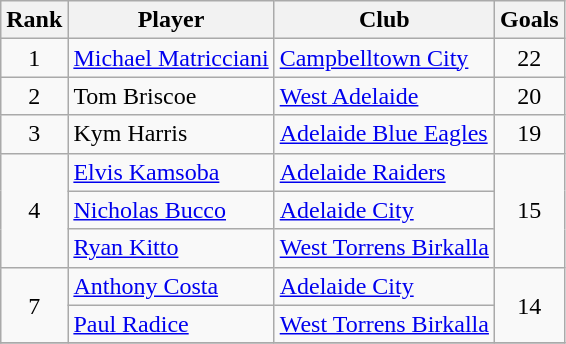<table class="wikitable" style="text-align:center">
<tr>
<th>Rank</th>
<th>Player</th>
<th>Club</th>
<th>Goals</th>
</tr>
<tr>
<td rowspan=1>1</td>
<td align="left"> <a href='#'>Michael Matricciani</a></td>
<td align="left"><a href='#'>Campbelltown City</a></td>
<td>22</td>
</tr>
<tr>
<td rowspan=1>2</td>
<td align="left"> Tom Briscoe</td>
<td align="left"><a href='#'>West Adelaide</a></td>
<td>20</td>
</tr>
<tr>
<td rowspan=1>3</td>
<td align="left"> Kym Harris</td>
<td align="left"><a href='#'>Adelaide Blue Eagles</a></td>
<td>19</td>
</tr>
<tr>
<td rowspan=3>4</td>
<td align=left> <a href='#'>Elvis Kamsoba</a></td>
<td align=left><a href='#'>Adelaide Raiders</a></td>
<td rowspan=3>15</td>
</tr>
<tr>
<td align=left> <a href='#'>Nicholas Bucco</a></td>
<td align=left><a href='#'>Adelaide City</a></td>
</tr>
<tr>
<td align=left> <a href='#'>Ryan Kitto</a></td>
<td align=left><a href='#'>West Torrens Birkalla</a></td>
</tr>
<tr>
<td rowspan=2>7</td>
<td align=left> <a href='#'>Anthony Costa</a></td>
<td align=left><a href='#'>Adelaide City</a></td>
<td rowspan=2>14</td>
</tr>
<tr>
<td align=left> <a href='#'>Paul Radice</a></td>
<td align=left><a href='#'>West Torrens Birkalla</a></td>
</tr>
<tr>
</tr>
</table>
